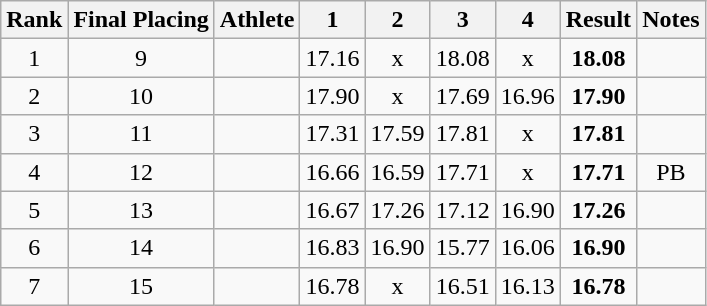<table class="wikitable sortable" style="text-align:center">
<tr>
<th>Rank</th>
<th>Final Placing</th>
<th>Athlete</th>
<th>1</th>
<th>2</th>
<th>3</th>
<th>4</th>
<th>Result</th>
<th>Notes</th>
</tr>
<tr>
<td>1</td>
<td>9</td>
<td align=left></td>
<td>17.16</td>
<td>x</td>
<td>18.08</td>
<td>x</td>
<td><strong>18.08</strong></td>
<td></td>
</tr>
<tr>
<td>2</td>
<td>10</td>
<td align=left></td>
<td>17.90</td>
<td>x</td>
<td>17.69</td>
<td>16.96</td>
<td><strong>17.90</strong></td>
<td></td>
</tr>
<tr>
<td>3</td>
<td>11</td>
<td align=left></td>
<td>17.31</td>
<td>17.59</td>
<td>17.81</td>
<td>x</td>
<td><strong>17.81</strong></td>
<td></td>
</tr>
<tr>
<td>4</td>
<td>12</td>
<td align=left></td>
<td>16.66</td>
<td>16.59</td>
<td>17.71</td>
<td>x</td>
<td><strong>17.71</strong></td>
<td>PB</td>
</tr>
<tr>
<td>5</td>
<td>13</td>
<td align=left></td>
<td>16.67</td>
<td>17.26</td>
<td>17.12</td>
<td>16.90</td>
<td><strong>17.26</strong></td>
<td></td>
</tr>
<tr>
<td>6</td>
<td>14</td>
<td align=left></td>
<td>16.83</td>
<td>16.90</td>
<td>15.77</td>
<td>16.06</td>
<td><strong>16.90</strong></td>
<td></td>
</tr>
<tr>
<td>7</td>
<td>15</td>
<td align=left></td>
<td>16.78</td>
<td>x</td>
<td>16.51</td>
<td>16.13</td>
<td><strong>16.78</strong></td>
<td></td>
</tr>
</table>
